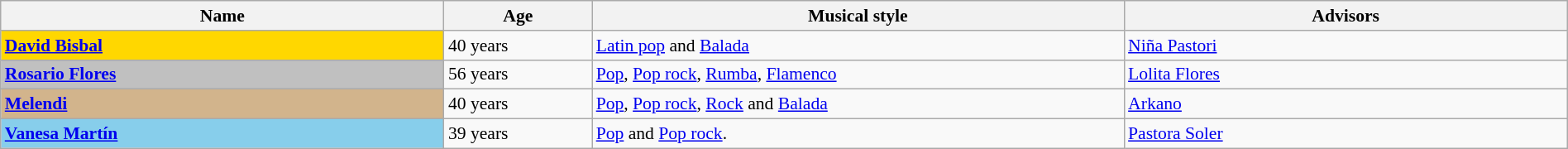<table class="wikitable" style="font-size:90%; width:100%">
<tr>
<th width="15%">Name</th>
<th width="05%">Age</th>
<th width="18%">Musical style</th>
<th width="15%">Advisors</th>
</tr>
<tr>
<td style="background:gold"><strong><a href='#'>David Bisbal</a></strong></td>
<td>40 years</td>
<td><a href='#'>Latin pop</a> and <a href='#'>Balada</a></td>
<td><a href='#'>Niña Pastori</a></td>
</tr>
<tr>
<td style="background:silver"><strong><a href='#'>Rosario Flores</a></strong></td>
<td>56 years</td>
<td><a href='#'>Pop</a>, <a href='#'>Pop rock</a>, <a href='#'>Rumba</a>, <a href='#'>Flamenco</a></td>
<td><a href='#'>Lolita Flores</a></td>
</tr>
<tr>
<td style="background:tan"><strong><a href='#'>Melendi</a></strong></td>
<td>40 years</td>
<td><a href='#'>Pop</a>, <a href='#'>Pop rock</a>, <a href='#'>Rock</a> and <a href='#'>Balada</a></td>
<td><a href='#'>Arkano</a></td>
</tr>
<tr>
<td style="background:skyblue"><strong><a href='#'>Vanesa Martín</a></strong></td>
<td>39 years</td>
<td><a href='#'>Pop</a> and <a href='#'>Pop rock</a>.</td>
<td><a href='#'>Pastora Soler</a></td>
</tr>
</table>
